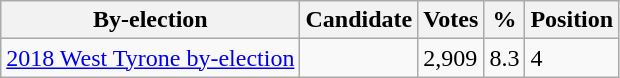<table class="wikitable sortable">
<tr>
<th>By-election</th>
<th>Candidate</th>
<th>Votes</th>
<th>%</th>
<th>Position</th>
</tr>
<tr>
<td><a href='#'>2018 West Tyrone by-election</a></td>
<td></td>
<td>2,909</td>
<td>8.3</td>
<td>4</td>
</tr>
</table>
